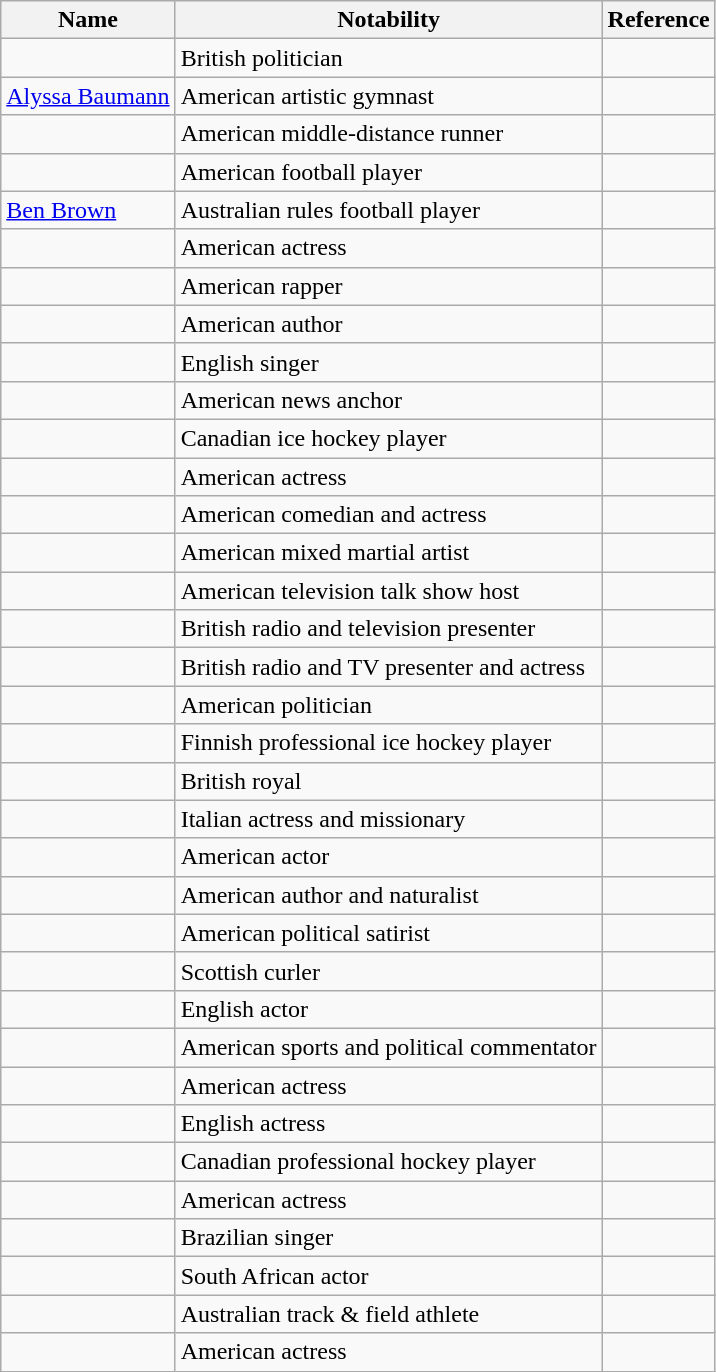<table class="sortable wikitable">
<tr>
<th>Name</th>
<th>Notability</th>
<th>Reference</th>
</tr>
<tr>
<td></td>
<td>British politician</td>
<td></td>
</tr>
<tr>
<td><a href='#'>Alyssa Baumann</a></td>
<td>American artistic gymnast</td>
<td></td>
</tr>
<tr>
<td></td>
<td>American middle-distance runner</td>
<td></td>
</tr>
<tr>
<td></td>
<td>American football player</td>
<td></td>
</tr>
<tr>
<td><a href='#'>Ben Brown</a></td>
<td>Australian rules football player</td>
<td></td>
</tr>
<tr>
<td></td>
<td>American actress</td>
<td></td>
</tr>
<tr>
<td></td>
<td>American rapper</td>
<td></td>
</tr>
<tr>
<td></td>
<td>American author</td>
<td></td>
</tr>
<tr>
<td></td>
<td>English singer</td>
<td></td>
</tr>
<tr>
<td></td>
<td>American news anchor</td>
<td></td>
</tr>
<tr>
<td></td>
<td>Canadian ice hockey player</td>
<td></td>
</tr>
<tr>
<td></td>
<td>American actress</td>
<td></td>
</tr>
<tr>
<td></td>
<td>American comedian and actress</td>
<td></td>
</tr>
<tr>
<td></td>
<td>American mixed martial artist</td>
<td></td>
</tr>
<tr>
<td></td>
<td>American television talk show host</td>
<td></td>
</tr>
<tr>
<td></td>
<td>British radio and television presenter</td>
<td></td>
</tr>
<tr>
<td></td>
<td>British radio and TV presenter and actress</td>
<td></td>
</tr>
<tr>
<td></td>
<td>American politician</td>
<td></td>
</tr>
<tr>
<td></td>
<td>Finnish professional ice hockey player</td>
<td></td>
</tr>
<tr>
<td></td>
<td>British royal</td>
<td></td>
</tr>
<tr>
<td></td>
<td>Italian actress and missionary</td>
<td></td>
</tr>
<tr>
<td></td>
<td>American actor</td>
<td></td>
</tr>
<tr>
<td></td>
<td>American author and naturalist</td>
<td></td>
</tr>
<tr>
<td></td>
<td>American political satirist</td>
<td></td>
</tr>
<tr>
<td></td>
<td>Scottish curler</td>
<td></td>
</tr>
<tr>
<td></td>
<td>English actor</td>
<td></td>
</tr>
<tr>
<td></td>
<td>American sports and political commentator</td>
<td></td>
</tr>
<tr>
<td></td>
<td>American actress</td>
<td></td>
</tr>
<tr>
<td></td>
<td>English actress</td>
<td></td>
</tr>
<tr>
<td></td>
<td>Canadian professional hockey player</td>
<td></td>
</tr>
<tr>
<td></td>
<td>American actress</td>
<td></td>
</tr>
<tr>
<td></td>
<td>Brazilian singer</td>
<td></td>
</tr>
<tr>
<td></td>
<td>South African actor</td>
<td></td>
</tr>
<tr>
<td></td>
<td>Australian track & field athlete</td>
<td></td>
</tr>
<tr>
<td></td>
<td>American actress</td>
<td></td>
</tr>
</table>
